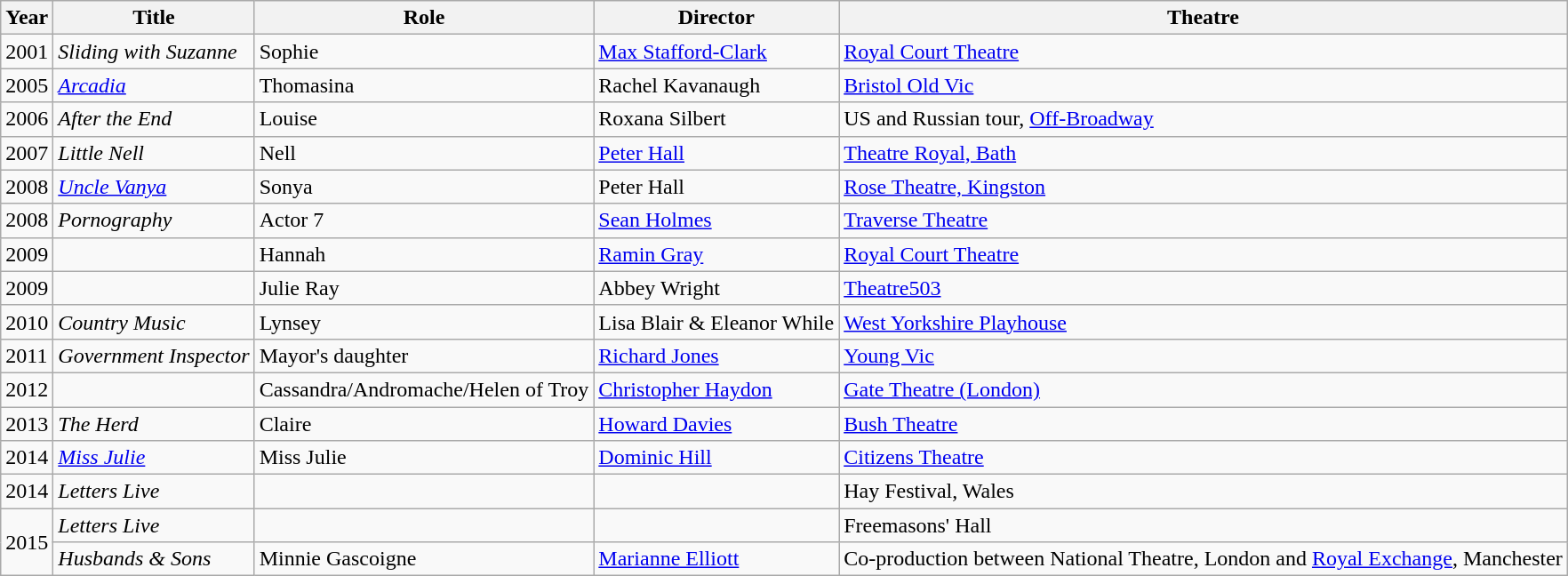<table class = "wikitable sortable">
<tr>
<th>Year</th>
<th>Title</th>
<th>Role</th>
<th>Director</th>
<th>Theatre</th>
</tr>
<tr>
<td>2001</td>
<td><em>Sliding with Suzanne</em></td>
<td>Sophie</td>
<td><a href='#'>Max Stafford-Clark</a></td>
<td><a href='#'>Royal Court Theatre</a></td>
</tr>
<tr>
<td>2005</td>
<td><em><a href='#'>Arcadia</a></em></td>
<td>Thomasina</td>
<td>Rachel Kavanaugh</td>
<td><a href='#'>Bristol Old Vic</a></td>
</tr>
<tr>
<td>2006</td>
<td><em>After the End</em></td>
<td>Louise</td>
<td>Roxana Silbert</td>
<td>US and Russian tour, <a href='#'>Off-Broadway</a></td>
</tr>
<tr>
<td>2007</td>
<td><em>Little Nell</em></td>
<td>Nell</td>
<td><a href='#'>Peter Hall</a></td>
<td><a href='#'>Theatre Royal, Bath</a></td>
</tr>
<tr>
<td>2008</td>
<td><em><a href='#'>Uncle Vanya</a></em></td>
<td>Sonya</td>
<td>Peter Hall</td>
<td><a href='#'>Rose Theatre, Kingston</a></td>
</tr>
<tr>
<td>2008</td>
<td><em>Pornography</em></td>
<td>Actor 7</td>
<td><a href='#'>Sean Holmes</a></td>
<td><a href='#'>Traverse Theatre</a></td>
</tr>
<tr>
<td>2009</td>
<td><em></em></td>
<td>Hannah</td>
<td><a href='#'>Ramin Gray</a></td>
<td><a href='#'>Royal Court Theatre</a></td>
</tr>
<tr>
<td>2009</td>
<td><em></em></td>
<td>Julie Ray</td>
<td>Abbey Wright</td>
<td><a href='#'>Theatre503</a></td>
</tr>
<tr>
<td>2010</td>
<td><em>Country Music</em></td>
<td>Lynsey</td>
<td>Lisa Blair & Eleanor While</td>
<td><a href='#'>West Yorkshire Playhouse</a></td>
</tr>
<tr>
<td>2011</td>
<td><em>Government Inspector</em></td>
<td>Mayor's daughter</td>
<td><a href='#'>Richard Jones</a></td>
<td><a href='#'>Young Vic</a></td>
</tr>
<tr>
<td>2012</td>
<td><em></em></td>
<td>Cassandra/Andromache/Helen of Troy</td>
<td><a href='#'>Christopher Haydon</a></td>
<td><a href='#'>Gate Theatre (London)</a></td>
</tr>
<tr>
<td>2013</td>
<td><em>The Herd</em></td>
<td>Claire</td>
<td><a href='#'>Howard Davies</a></td>
<td><a href='#'>Bush Theatre</a></td>
</tr>
<tr>
<td>2014</td>
<td><em><a href='#'>Miss Julie</a></em></td>
<td>Miss Julie</td>
<td><a href='#'>Dominic Hill</a></td>
<td><a href='#'>Citizens Theatre</a></td>
</tr>
<tr>
<td>2014</td>
<td><em>Letters Live</em></td>
<td></td>
<td></td>
<td>Hay Festival, Wales</td>
</tr>
<tr>
<td rowspan="2">2015</td>
<td><em>Letters Live</em></td>
<td></td>
<td></td>
<td>Freemasons' Hall</td>
</tr>
<tr>
<td><em>Husbands & Sons</em></td>
<td>Minnie Gascoigne</td>
<td><a href='#'>Marianne Elliott</a></td>
<td>Co-production between National Theatre, London and <a href='#'>Royal Exchange</a>, Manchester</td>
</tr>
</table>
